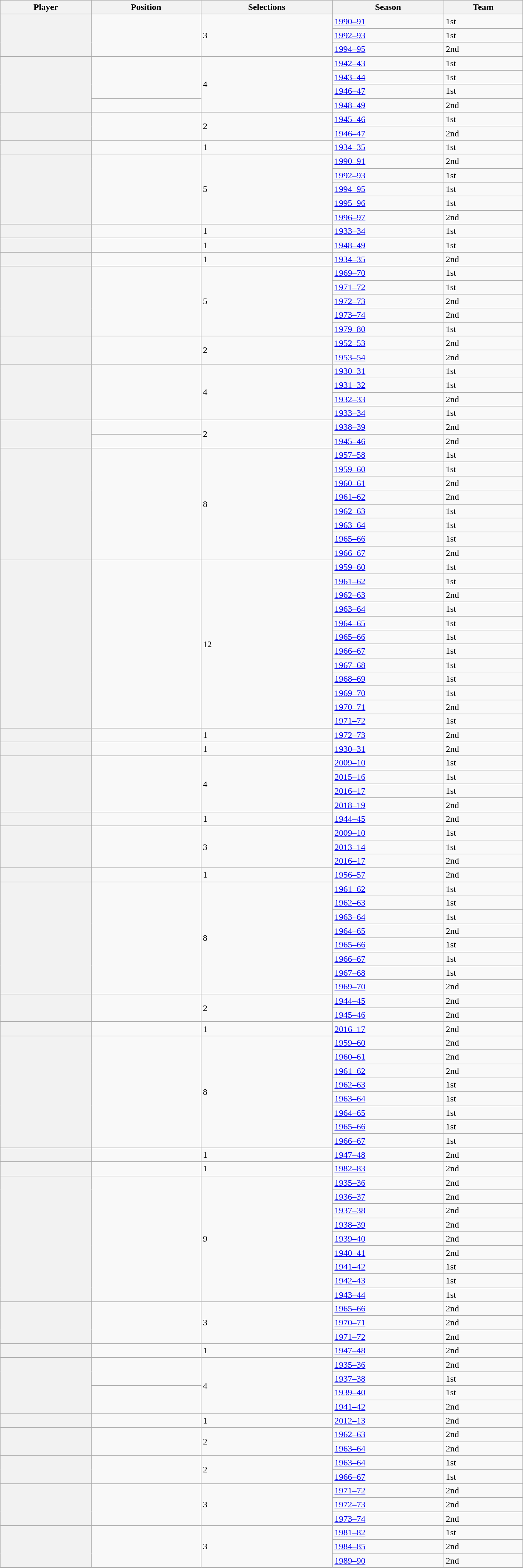<table class="wikitable sortable" width="75%">
<tr>
<th scope="col">Player</th>
<th scope="col">Position</th>
<th scope="col">Selections</th>
<th scope="col">Season</th>
<th scope="col">Team</th>
</tr>
<tr>
<th scope="row" rowspan="3"></th>
<td rowspan="3"></td>
<td rowspan="3">3</td>
<td><a href='#'>1990–91</a></td>
<td>1st</td>
</tr>
<tr>
<td><a href='#'>1992–93</a></td>
<td>1st</td>
</tr>
<tr>
<td><a href='#'>1994–95</a></td>
<td>2nd</td>
</tr>
<tr>
<th scope="row" rowspan="4"></th>
<td rowspan="3"></td>
<td rowspan="4">4</td>
<td><a href='#'>1942–43</a></td>
<td>1st</td>
</tr>
<tr>
<td><a href='#'>1943–44</a></td>
<td>1st</td>
</tr>
<tr>
<td><a href='#'>1946–47</a></td>
<td>1st</td>
</tr>
<tr>
<td></td>
<td><a href='#'>1948–49</a></td>
<td>2nd</td>
</tr>
<tr>
<th scope="row" rowspan="2"></th>
<td rowspan="2"></td>
<td rowspan="2">2</td>
<td><a href='#'>1945–46</a></td>
<td>1st</td>
</tr>
<tr>
<td><a href='#'>1946–47</a></td>
<td>2nd</td>
</tr>
<tr>
<th scope="row"></th>
<td></td>
<td>1</td>
<td><a href='#'>1934–35</a></td>
<td>1st</td>
</tr>
<tr>
<th scope="row" rowspan="5"></th>
<td rowspan="5"></td>
<td rowspan="5">5</td>
<td><a href='#'>1990–91</a></td>
<td>2nd</td>
</tr>
<tr>
<td><a href='#'>1992–93</a></td>
<td>1st</td>
</tr>
<tr>
<td><a href='#'>1994–95</a></td>
<td>1st</td>
</tr>
<tr>
<td><a href='#'>1995–96</a></td>
<td>1st</td>
</tr>
<tr>
<td><a href='#'>1996–97</a></td>
<td>2nd</td>
</tr>
<tr>
<th scope="row"></th>
<td></td>
<td>1</td>
<td><a href='#'>1933–34</a></td>
<td>1st</td>
</tr>
<tr>
<th scope="row"></th>
<td></td>
<td>1</td>
<td><a href='#'>1948–49</a></td>
<td>1st</td>
</tr>
<tr>
<th scope="row"></th>
<td></td>
<td>1</td>
<td><a href='#'>1934–35</a></td>
<td>2nd</td>
</tr>
<tr>
<th scope="row" rowspan="5"></th>
<td rowspan="5"></td>
<td rowspan="5">5</td>
<td><a href='#'>1969–70</a></td>
<td>1st</td>
</tr>
<tr>
<td><a href='#'>1971–72</a></td>
<td>1st</td>
</tr>
<tr>
<td><a href='#'>1972–73</a></td>
<td>2nd</td>
</tr>
<tr>
<td><a href='#'>1973–74</a></td>
<td>2nd</td>
</tr>
<tr>
<td><a href='#'>1979–80</a></td>
<td>1st</td>
</tr>
<tr>
<th scope="row" rowspan="2"></th>
<td rowspan="2"></td>
<td rowspan="2">2</td>
<td><a href='#'>1952–53</a></td>
<td>2nd</td>
</tr>
<tr>
<td><a href='#'>1953–54</a></td>
<td>2nd</td>
</tr>
<tr>
<th scope="row" rowspan="4"></th>
<td rowspan="4"></td>
<td rowspan="4">4</td>
<td><a href='#'>1930–31</a></td>
<td>1st</td>
</tr>
<tr>
<td><a href='#'>1931–32</a></td>
<td>1st</td>
</tr>
<tr>
<td><a href='#'>1932–33</a></td>
<td>2nd</td>
</tr>
<tr>
<td><a href='#'>1933–34</a></td>
<td>1st</td>
</tr>
<tr>
<th scope="row" rowspan="2"></th>
<td></td>
<td rowspan="2">2</td>
<td><a href='#'>1938–39</a></td>
<td>2nd</td>
</tr>
<tr>
<td></td>
<td><a href='#'>1945–46</a></td>
<td>2nd</td>
</tr>
<tr>
<th scope="row" rowspan="8"></th>
<td rowspan="8"></td>
<td rowspan="8">8</td>
<td><a href='#'>1957–58</a></td>
<td>1st</td>
</tr>
<tr>
<td><a href='#'>1959–60</a></td>
<td>1st</td>
</tr>
<tr>
<td><a href='#'>1960–61</a></td>
<td>2nd</td>
</tr>
<tr>
<td><a href='#'>1961–62</a></td>
<td>2nd</td>
</tr>
<tr>
<td><a href='#'>1962–63</a></td>
<td>1st</td>
</tr>
<tr>
<td><a href='#'>1963–64</a></td>
<td>1st</td>
</tr>
<tr>
<td><a href='#'>1965–66</a></td>
<td>1st</td>
</tr>
<tr>
<td><a href='#'>1966–67</a></td>
<td>2nd</td>
</tr>
<tr>
<th scope="row" rowspan="12"></th>
<td rowspan="12"></td>
<td rowspan="12">12</td>
<td><a href='#'>1959–60</a></td>
<td>1st</td>
</tr>
<tr>
<td><a href='#'>1961–62</a></td>
<td>1st</td>
</tr>
<tr>
<td><a href='#'>1962–63</a></td>
<td>2nd</td>
</tr>
<tr>
<td><a href='#'>1963–64</a></td>
<td>1st</td>
</tr>
<tr>
<td><a href='#'>1964–65</a></td>
<td>1st</td>
</tr>
<tr>
<td><a href='#'>1965–66</a></td>
<td>1st</td>
</tr>
<tr>
<td><a href='#'>1966–67</a></td>
<td>1st</td>
</tr>
<tr>
<td><a href='#'>1967–68</a></td>
<td>1st</td>
</tr>
<tr>
<td><a href='#'>1968–69</a></td>
<td>1st</td>
</tr>
<tr>
<td><a href='#'>1969–70</a></td>
<td>1st</td>
</tr>
<tr>
<td><a href='#'>1970–71</a></td>
<td>2nd</td>
</tr>
<tr>
<td><a href='#'>1971–72</a></td>
<td>1st</td>
</tr>
<tr>
<th scope="row"></th>
<td></td>
<td>1</td>
<td><a href='#'>1972–73</a></td>
<td>2nd</td>
</tr>
<tr>
<th scope="row"></th>
<td></td>
<td>1</td>
<td><a href='#'>1930–31</a></td>
<td>2nd</td>
</tr>
<tr>
<th scope="row" rowspan="4"></th>
<td rowspan="4"></td>
<td rowspan="4">4</td>
<td><a href='#'>2009–10</a></td>
<td>1st</td>
</tr>
<tr>
<td><a href='#'>2015–16</a></td>
<td>1st</td>
</tr>
<tr>
<td><a href='#'>2016–17</a></td>
<td>1st</td>
</tr>
<tr>
<td><a href='#'>2018–19</a></td>
<td>2nd</td>
</tr>
<tr>
<th scope="row"></th>
<td></td>
<td>1</td>
<td><a href='#'>1944–45</a></td>
<td>2nd</td>
</tr>
<tr>
<th scope="row" rowspan="3"></th>
<td rowspan="3"></td>
<td rowspan="3">3</td>
<td><a href='#'>2009–10</a></td>
<td>1st</td>
</tr>
<tr>
<td><a href='#'>2013–14</a></td>
<td>1st</td>
</tr>
<tr>
<td><a href='#'>2016–17</a></td>
<td>2nd</td>
</tr>
<tr>
<th scope="row"></th>
<td></td>
<td>1</td>
<td><a href='#'>1956–57</a></td>
<td>2nd</td>
</tr>
<tr>
<th scope="row" rowspan="8"></th>
<td rowspan="8"></td>
<td rowspan="8">8</td>
<td><a href='#'>1961–62</a></td>
<td>1st</td>
</tr>
<tr>
<td><a href='#'>1962–63</a></td>
<td>1st</td>
</tr>
<tr>
<td><a href='#'>1963–64</a></td>
<td>1st</td>
</tr>
<tr>
<td><a href='#'>1964–65</a></td>
<td>2nd</td>
</tr>
<tr>
<td><a href='#'>1965–66</a></td>
<td>1st</td>
</tr>
<tr>
<td><a href='#'>1966–67</a></td>
<td>1st</td>
</tr>
<tr>
<td><a href='#'>1967–68</a></td>
<td>1st</td>
</tr>
<tr>
<td><a href='#'>1969–70</a></td>
<td>2nd</td>
</tr>
<tr>
<th scope="row" rowspan="2"></th>
<td rowspan="2"></td>
<td rowspan="2">2</td>
<td><a href='#'>1944–45</a></td>
<td>2nd</td>
</tr>
<tr>
<td><a href='#'>1945–46</a></td>
<td>2nd</td>
</tr>
<tr>
<th scope="row"></th>
<td></td>
<td>1</td>
<td><a href='#'>2016–17</a></td>
<td>2nd</td>
</tr>
<tr>
<th scope="row" rowspan="8"></th>
<td rowspan="8"></td>
<td rowspan="8">8</td>
<td><a href='#'>1959–60</a></td>
<td>2nd</td>
</tr>
<tr>
<td><a href='#'>1960–61</a></td>
<td>2nd</td>
</tr>
<tr>
<td><a href='#'>1961–62</a></td>
<td>2nd</td>
</tr>
<tr>
<td><a href='#'>1962–63</a></td>
<td>1st</td>
</tr>
<tr>
<td><a href='#'>1963–64</a></td>
<td>1st</td>
</tr>
<tr>
<td><a href='#'>1964–65</a></td>
<td>1st</td>
</tr>
<tr>
<td><a href='#'>1965–66</a></td>
<td>1st</td>
</tr>
<tr>
<td><a href='#'>1966–67</a></td>
<td>1st</td>
</tr>
<tr>
<th scope="row"></th>
<td></td>
<td>1</td>
<td><a href='#'>1947–48</a></td>
<td>2nd</td>
</tr>
<tr>
<th scope="row"></th>
<td></td>
<td>1</td>
<td><a href='#'>1982–83</a></td>
<td>2nd</td>
</tr>
<tr>
<th scope="row" rowspan="9"></th>
<td rowspan="9"></td>
<td rowspan="9">9</td>
<td><a href='#'>1935–36</a></td>
<td>2nd</td>
</tr>
<tr>
<td><a href='#'>1936–37</a></td>
<td>2nd</td>
</tr>
<tr>
<td><a href='#'>1937–38</a></td>
<td>2nd</td>
</tr>
<tr>
<td><a href='#'>1938–39</a></td>
<td>2nd</td>
</tr>
<tr>
<td><a href='#'>1939–40</a></td>
<td>2nd</td>
</tr>
<tr>
<td><a href='#'>1940–41</a></td>
<td>2nd</td>
</tr>
<tr>
<td><a href='#'>1941–42</a></td>
<td>1st</td>
</tr>
<tr>
<td><a href='#'>1942–43</a></td>
<td>1st</td>
</tr>
<tr>
<td><a href='#'>1943–44</a></td>
<td>1st</td>
</tr>
<tr>
<th scope="row" rowspan="3"></th>
<td rowspan="3"></td>
<td rowspan="3">3</td>
<td><a href='#'>1965–66</a></td>
<td>2nd</td>
</tr>
<tr>
<td><a href='#'>1970–71</a></td>
<td>2nd</td>
</tr>
<tr>
<td><a href='#'>1971–72</a></td>
<td>2nd</td>
</tr>
<tr>
<th scope="row"></th>
<td></td>
<td>1</td>
<td><a href='#'>1947–48</a></td>
<td>2nd</td>
</tr>
<tr>
<th scope="row" rowspan="4"></th>
<td rowspan="2"></td>
<td rowspan="4">4</td>
<td><a href='#'>1935–36</a></td>
<td>2nd</td>
</tr>
<tr>
<td><a href='#'>1937–38</a></td>
<td>1st</td>
</tr>
<tr>
<td rowspan="2"></td>
<td><a href='#'>1939–40</a></td>
<td>1st</td>
</tr>
<tr>
<td><a href='#'>1941–42</a></td>
<td>2nd</td>
</tr>
<tr>
<th scope="row"></th>
<td></td>
<td>1</td>
<td><a href='#'>2012–13</a></td>
<td>2nd</td>
</tr>
<tr>
<th scope="row" rowspan="2"></th>
<td rowspan="2"></td>
<td rowspan="2">2</td>
<td><a href='#'>1962–63</a></td>
<td>2nd</td>
</tr>
<tr>
<td><a href='#'>1963–64</a></td>
<td>2nd</td>
</tr>
<tr>
<th scope="row" rowspan="2"></th>
<td rowspan="2"></td>
<td rowspan="2">2</td>
<td><a href='#'>1963–64</a></td>
<td>1st</td>
</tr>
<tr>
<td><a href='#'>1966–67</a></td>
<td>1st</td>
</tr>
<tr>
<th scope="row" rowspan="3"></th>
<td rowspan="3"></td>
<td rowspan="3">3</td>
<td><a href='#'>1971–72</a></td>
<td>2nd</td>
</tr>
<tr>
<td><a href='#'>1972–73</a></td>
<td>2nd</td>
</tr>
<tr>
<td><a href='#'>1973–74</a></td>
<td>2nd</td>
</tr>
<tr>
<th scope="row" rowspan="3"></th>
<td rowspan="3"></td>
<td rowspan="3">3</td>
<td><a href='#'>1981–82</a></td>
<td>1st</td>
</tr>
<tr>
<td><a href='#'>1984–85</a></td>
<td>2nd</td>
</tr>
<tr>
<td><a href='#'>1989–90</a></td>
<td>2nd</td>
</tr>
</table>
